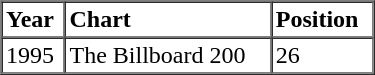<table border="1" cellspacing="0" cellpadding="2" style="width:250px;">
<tr>
<th align="left">Year</th>
<th align="left">Chart</th>
<th align="left">Position</th>
</tr>
<tr>
<td align="left">1995</td>
<td align="left">The Billboard 200</td>
<td align="left">26</td>
</tr>
</table>
